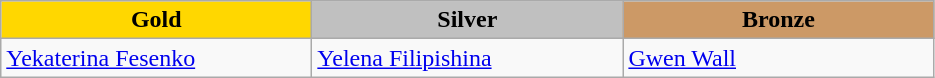<table class="wikitable" style="text-align:left">
<tr align="center">
<td width=200 bgcolor=gold><strong>Gold</strong></td>
<td width=200 bgcolor=silver><strong>Silver</strong></td>
<td width=200 bgcolor=CC9966><strong>Bronze</strong></td>
</tr>
<tr>
<td><a href='#'>Yekaterina Fesenko</a><br><em></em></td>
<td><a href='#'>Yelena Filipishina</a><br><em></em></td>
<td><a href='#'>Gwen Wall</a><br><em></em></td>
</tr>
</table>
